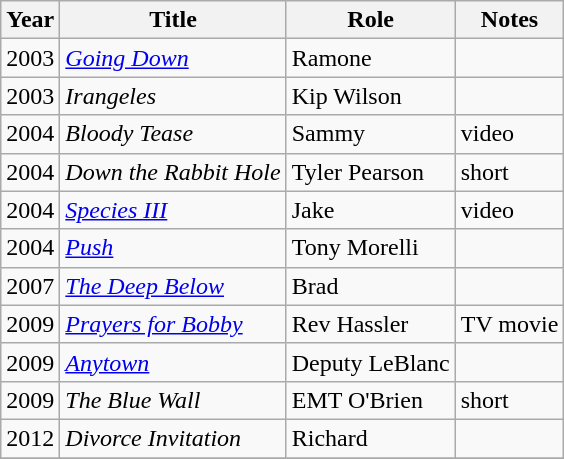<table class="wikitable sortable">
<tr>
<th>Year</th>
<th>Title</th>
<th>Role</th>
<th class="unsortable">Notes</th>
</tr>
<tr>
<td>2003</td>
<td><em><a href='#'>Going Down</a></em></td>
<td>Ramone</td>
<td></td>
</tr>
<tr>
<td>2003</td>
<td><em>Irangeles</em></td>
<td>Kip Wilson</td>
<td></td>
</tr>
<tr>
<td>2004</td>
<td><em>Bloody Tease</em></td>
<td>Sammy</td>
<td>video</td>
</tr>
<tr>
<td>2004</td>
<td><em>Down the Rabbit Hole</em></td>
<td>Tyler Pearson</td>
<td>short</td>
</tr>
<tr>
<td>2004</td>
<td><em><a href='#'>Species III</a></em></td>
<td>Jake</td>
<td>video</td>
</tr>
<tr>
<td>2004</td>
<td><em><a href='#'>Push</a></em></td>
<td>Tony Morelli</td>
<td></td>
</tr>
<tr>
<td>2007</td>
<td><em><a href='#'>The Deep Below</a></em></td>
<td>Brad</td>
<td></td>
</tr>
<tr>
<td>2009</td>
<td><em><a href='#'>Prayers for Bobby</a></em></td>
<td>Rev Hassler</td>
<td>TV movie</td>
</tr>
<tr>
<td>2009</td>
<td><em><a href='#'>Anytown</a></em></td>
<td>Deputy LeBlanc</td>
<td></td>
</tr>
<tr>
<td>2009</td>
<td><em>The Blue Wall</em></td>
<td>EMT O'Brien</td>
<td>short</td>
</tr>
<tr>
<td>2012</td>
<td><em>Divorce Invitation</em></td>
<td>Richard</td>
<td></td>
</tr>
<tr>
</tr>
</table>
